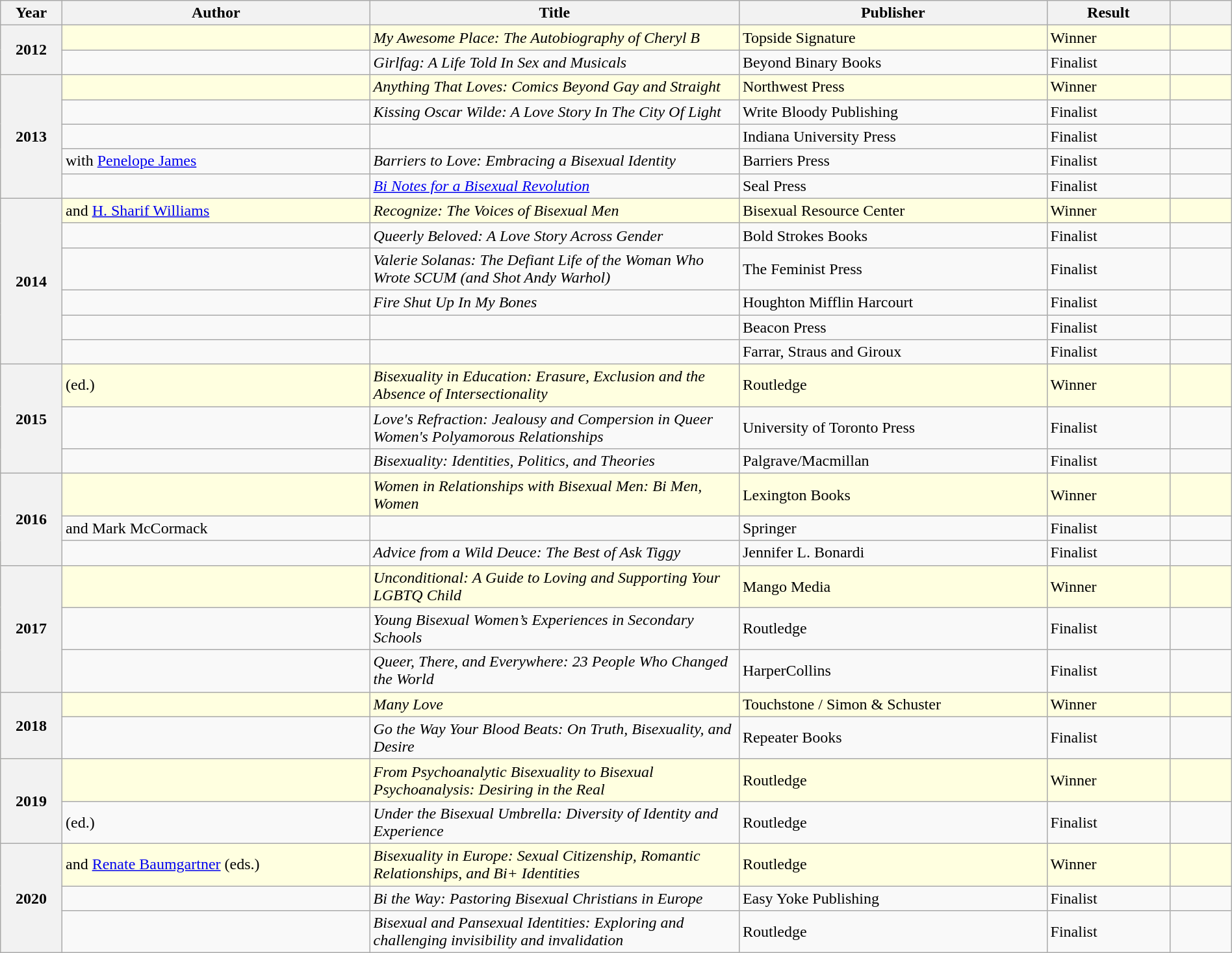<table class="wikitable sortable mw-collapsible" style=width:100%>
<tr>
<th scope="col" width="5%">Year</th>
<th scope="col" width="25%">Author</th>
<th scope="col" width="30%">Title</th>
<th scope="col" width="25%">Publisher</th>
<th scope="col" width="10%">Result</th>
<th scope="col" width="5%"></th>
</tr>
<tr style=background:lightyellow>
<th rowspan="2">2012</th>
<td></td>
<td><em>My Awesome Place: The Autobiography of Cheryl B</em></td>
<td>Topside Signature</td>
<td>Winner</td>
<td></td>
</tr>
<tr>
<td></td>
<td><em>Girlfag: A Life Told In Sex and Musicals</em></td>
<td>Beyond Binary Books</td>
<td>Finalist</td>
<td></td>
</tr>
<tr style=background:lightyellow>
<th rowspan="5">2013</th>
<td></td>
<td><em>Anything That Loves: Comics Beyond Gay and Straight</em></td>
<td>Northwest Press</td>
<td>Winner</td>
<td></td>
</tr>
<tr>
<td></td>
<td><em>Kissing Oscar Wilde: A Love Story In The City Of Light</em></td>
<td>Write Bloody Publishing</td>
<td>Finalist</td>
<td></td>
</tr>
<tr>
<td></td>
<td><em></em></td>
<td>Indiana University Press</td>
<td>Finalist</td>
<td></td>
</tr>
<tr>
<td> with <a href='#'>Penelope James</a></td>
<td><em>Barriers to Love: Embracing a Bisexual Identity</em></td>
<td>Barriers Press</td>
<td>Finalist</td>
<td></td>
</tr>
<tr>
<td></td>
<td><em><a href='#'>Bi Notes for a Bisexual Revolution</a></em></td>
<td>Seal Press</td>
<td>Finalist</td>
<td></td>
</tr>
<tr style=background:lightyellow>
<th rowspan="6">2014</th>
<td> and <a href='#'>H. Sharif Williams</a></td>
<td><em>Recognize: The Voices of Bisexual Men</em></td>
<td>Bisexual Resource Center</td>
<td>Winner</td>
<td></td>
</tr>
<tr>
<td></td>
<td><em>Queerly Beloved: A Love Story Across Gender</em></td>
<td>Bold Strokes Books</td>
<td>Finalist</td>
<td></td>
</tr>
<tr>
<td></td>
<td><em>Valerie Solanas: The Defiant Life of the Woman Who Wrote SCUM (and Shot Andy Warhol)</em></td>
<td>The Feminist Press</td>
<td>Finalist</td>
<td></td>
</tr>
<tr>
<td></td>
<td><em>Fire Shut Up In My Bones</em></td>
<td>Houghton Mifflin Harcourt</td>
<td>Finalist</td>
<td></td>
</tr>
<tr>
<td></td>
<td><em></em></td>
<td>Beacon Press</td>
<td>Finalist</td>
<td></td>
</tr>
<tr>
<td></td>
<td></td>
<td>Farrar, Straus and Giroux</td>
<td>Finalist</td>
<td></td>
</tr>
<tr style=background:lightyellow>
<th rowspan="3">2015</th>
<td> (ed.)</td>
<td><em>Bisexuality in Education: Erasure, Exclusion and the Absence of Intersectionality</em></td>
<td>Routledge</td>
<td>Winner</td>
<td></td>
</tr>
<tr>
<td></td>
<td><em>Love's Refraction: Jealousy and Compersion in Queer Women's Polyamorous Relationships</em></td>
<td>University of Toronto Press</td>
<td>Finalist</td>
<td></td>
</tr>
<tr>
<td></td>
<td><em>Bisexuality: Identities, Politics, and Theories</em></td>
<td>Palgrave/Macmillan</td>
<td>Finalist</td>
<td></td>
</tr>
<tr style=background:lightyellow>
<th rowspan="3">2016</th>
<td></td>
<td><em>Women in Relationships with Bisexual Men: Bi Men, Women</em></td>
<td>Lexington Books</td>
<td>Winner</td>
<td></td>
</tr>
<tr>
<td> and Mark McCormack</td>
<td><em></em></td>
<td>Springer</td>
<td>Finalist</td>
<td></td>
</tr>
<tr>
<td></td>
<td><em>Advice from a Wild Deuce: The Best of Ask Tiggy</em></td>
<td>Jennifer L. Bonardi</td>
<td>Finalist</td>
<td></td>
</tr>
<tr style=background:lightyellow>
<th rowspan="3">2017</th>
<td></td>
<td><em>Unconditional: A Guide to Loving and Supporting Your LGBTQ Child</em></td>
<td>Mango Media</td>
<td>Winner</td>
<td></td>
</tr>
<tr>
<td></td>
<td><em>Young Bisexual Women’s Experiences in Secondary Schools</em></td>
<td>Routledge</td>
<td>Finalist</td>
<td></td>
</tr>
<tr>
<td></td>
<td><em>Queer, There, and Everywhere: 23 People Who Changed the World</em></td>
<td>HarperCollins</td>
<td>Finalist</td>
<td></td>
</tr>
<tr style=background:lightyellow>
<th rowspan="2">2018</th>
<td></td>
<td><em>Many Love</em></td>
<td>Touchstone / Simon & Schuster</td>
<td>Winner</td>
<td></td>
</tr>
<tr>
<td></td>
<td><em>Go the Way Your Blood Beats: On Truth, Bisexuality, and Desire</em></td>
<td>Repeater Books</td>
<td>Finalist</td>
<td></td>
</tr>
<tr style=background:lightyellow>
<th rowspan="2">2019</th>
<td></td>
<td><em>From Psychoanalytic Bisexuality to Bisexual Psychoanalysis: Desiring in the Real</em></td>
<td>Routledge</td>
<td>Winner</td>
<td></td>
</tr>
<tr>
<td> (ed.)</td>
<td><em>Under the Bisexual Umbrella: Diversity of Identity and Experience</em></td>
<td>Routledge</td>
<td>Finalist</td>
<td></td>
</tr>
<tr style=background:lightyellow>
<th rowspan="3">2020</th>
<td> and <a href='#'>Renate Baumgartner</a> (eds.)</td>
<td><em>Bisexuality in Europe: Sexual Citizenship, Romantic Relationships, and Bi+ Identities</em></td>
<td>Routledge</td>
<td>Winner</td>
<td></td>
</tr>
<tr>
<td></td>
<td><em>Bi the Way: Pastoring Bisexual Christians in Europe</em></td>
<td>Easy Yoke Publishing</td>
<td>Finalist</td>
<td></td>
</tr>
<tr>
<td></td>
<td><em>Bisexual and Pansexual Identities: Exploring and challenging invisibility and invalidation</em></td>
<td>Routledge</td>
<td>Finalist</td>
<td></td>
</tr>
</table>
